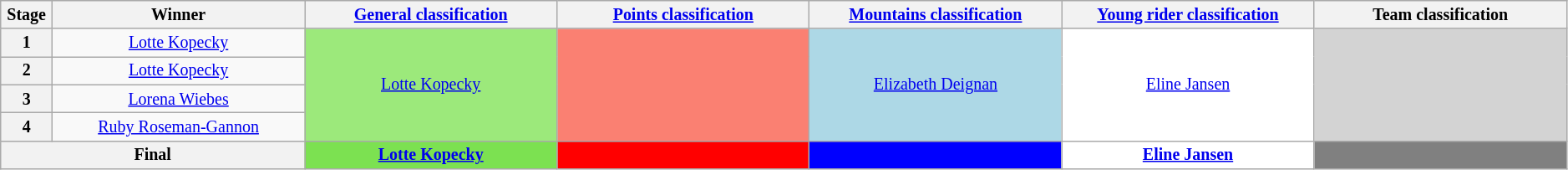<table class="wikitable" style="text-align: center; font-size:smaller;">
<tr style="background:#efefef;">
<th scope="col" style="width:2%;">Stage</th>
<th scope="col" style="width:14%;">Winner</th>
<th scope="col" style="width:14%;"><a href='#'>General classification</a><br></th>
<th scope="col" style="width:14%;"><a href='#'>Points classification</a><br></th>
<th scope="col" style="width:14%;"><a href='#'>Mountains classification</a><br></th>
<th scope="col" style="width:14%;"><a href='#'>Young rider classification</a><br></th>
<th scope="col" style="width:14%;">Team classification</th>
</tr>
<tr>
<th>1</th>
<td><a href='#'>Lotte Kopecky</a></td>
<td style="background:#9CE97B;" rowspan="4"><a href='#'>Lotte Kopecky</a></td>
<td style="background:Salmon;" rowspan="4"></td>
<td style="background:lightblue;" rowspan="4"><a href='#'>Elizabeth Deignan</a></td>
<td style="background:white;" rowspan="4"><a href='#'>Eline Jansen</a></td>
<td style="background:lightgrey;" rowspan="4"></td>
</tr>
<tr>
<th>2</th>
<td><a href='#'>Lotte Kopecky</a></td>
</tr>
<tr>
<th>3</th>
<td><a href='#'>Lorena Wiebes</a></td>
</tr>
<tr>
<th>4</th>
<td><a href='#'>Ruby Roseman-Gannon</a></td>
</tr>
<tr>
<th colspan="2">Final</th>
<th style="background:#7CE151;"><a href='#'>Lotte Kopecky</a></th>
<th style="background:red;"></th>
<th style="background:blue;"></th>
<th style="background:white;"><a href='#'>Eline Jansen</a></th>
<th style="background:grey;"></th>
</tr>
</table>
